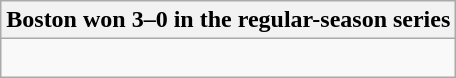<table class="wikitable collapsible collapsed">
<tr>
<th>Boston won 3–0 in the regular-season series</th>
</tr>
<tr>
<td><br>

</td>
</tr>
</table>
